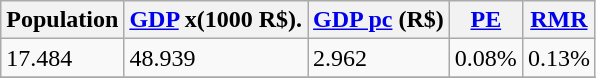<table class="wikitable" border="1">
<tr>
<th>Population</th>
<th><a href='#'>GDP</a> x(1000 R$).</th>
<th><a href='#'>GDP pc</a> (R$)</th>
<th><a href='#'>PE</a></th>
<th><a href='#'>RMR</a></th>
</tr>
<tr>
<td>17.484</td>
<td>48.939</td>
<td>2.962</td>
<td>0.08%</td>
<td>0.13%</td>
</tr>
<tr>
</tr>
</table>
